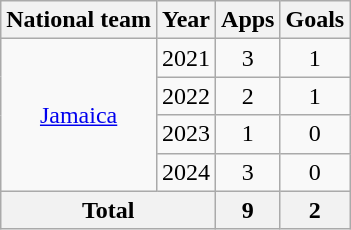<table class=wikitable style="text-align: center;">
<tr>
<th>National team</th>
<th>Year</th>
<th>Apps</th>
<th>Goals</th>
</tr>
<tr>
<td rowspan="4"><a href='#'>Jamaica</a></td>
<td>2021</td>
<td>3</td>
<td>1</td>
</tr>
<tr>
<td>2022</td>
<td>2</td>
<td>1</td>
</tr>
<tr>
<td>2023</td>
<td>1</td>
<td>0</td>
</tr>
<tr>
<td>2024</td>
<td>3</td>
<td>0</td>
</tr>
<tr>
<th colspan="2">Total</th>
<th>9</th>
<th>2</th>
</tr>
</table>
